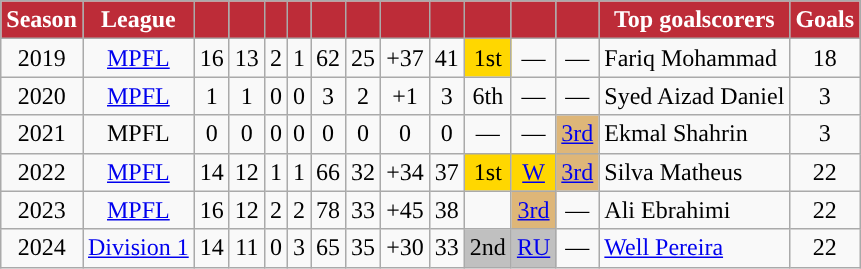<table class="wikitable sortable" style="text-align:center;">
<tr>
<th style="background-color:#bd2c38; color:white;">Season</th>
<th style="background-color:#bd2c38; color:white;">League</th>
<th style="background-color:#bd2c38; color:white;"></th>
<th style="background-color:#bd2c38; color:white;"></th>
<th style="background-color:#bd2c38; color:white;"></th>
<th style="background-color:#bd2c38; color:white;"></th>
<th style="background-color:#bd2c38; color:white;"></th>
<th style="background-color:#bd2c38; color:white;"></th>
<th style="background-color:#bd2c38; color:white;"></th>
<th style="background-color:#bd2c38; color:white;"></th>
<th style="background-color:#bd2c38; color:white;"></th>
<th style="background-color:#bd2c38; color:white;"></th>
<th style="background-color:#bd2c38; color:white;"></th>
<th style="background-color:#bd2c38; color:white;">Top goalscorers</th>
<th style="background-color:#bd2c38; color:white;">Goals</th>
</tr>
<tr>
<td>2019</td>
<td><a href='#'>MPFL</a></td>
<td>16</td>
<td>13</td>
<td>2</td>
<td>1</td>
<td>62</td>
<td>25</td>
<td>+37</td>
<td>41</td>
<td style="background:gold;">1st</td>
<td>—</td>
<td>—</td>
<td align=left> Fariq Mohammad</td>
<td>18</td>
</tr>
<tr>
<td>2020</td>
<td><a href='#'>MPFL</a></td>
<td>1</td>
<td>1</td>
<td>0</td>
<td>0</td>
<td>3</td>
<td>2</td>
<td>+1</td>
<td>3</td>
<td>6th</td>
<td>—</td>
<td>—</td>
<td align=left> Syed Aizad Daniel</td>
<td>3</td>
</tr>
<tr>
<td>2021</td>
<td>MPFL</td>
<td>0</td>
<td>0</td>
<td>0</td>
<td>0</td>
<td>0</td>
<td>0</td>
<td>0</td>
<td>0</td>
<td>—</td>
<td>—</td>
<td style="background:#deb678;"><a href='#'>3rd</a></td>
<td align=left> Ekmal Shahrin</td>
<td>3</td>
</tr>
<tr>
<td>2022</td>
<td><a href='#'>MPFL</a></td>
<td>14</td>
<td>12</td>
<td>1</td>
<td>1</td>
<td>66</td>
<td>32</td>
<td>+34</td>
<td>37</td>
<td style="background:gold;">1st</td>
<td style="background:gold;"><a href='#'>W</a></td>
<td style="background:#deb678;"><a href='#'>3rd</a></td>
<td align=left> Silva Matheus</td>
<td>22</td>
</tr>
<tr>
<td>2023</td>
<td><a href='#'>MPFL</a></td>
<td>16</td>
<td>12</td>
<td>2</td>
<td>2</td>
<td>78</td>
<td>33</td>
<td>+45</td>
<td>38</td>
<td></td>
<td style="background:#deb678;"><a href='#'>3rd</a></td>
<td>—</td>
<td align=left> Ali Ebrahimi</td>
<td>22</td>
</tr>
<tr>
<td>2024</td>
<td><a href='#'>Division 1</a></td>
<td>14</td>
<td>11</td>
<td>0</td>
<td>3</td>
<td>65</td>
<td>35</td>
<td>+30</td>
<td>33</td>
<td bgcolor=silver>2nd</td>
<td bgcolor=silver><a href='#'>RU</a></td>
<td>—</td>
<td align=left> <a href='#'>Well Pereira</a></td>
<td>22</td>
</tr>
</table>
